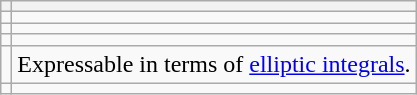<table class="wikitable">
<tr>
<th></th>
<th></th>
</tr>
<tr>
<td></td>
<td></td>
</tr>
<tr>
<td></td>
<td></td>
</tr>
<tr>
<td></td>
<td></td>
</tr>
<tr>
<td></td>
<td>Expressable in terms of <a href='#'>elliptic integrals</a>.</td>
</tr>
<tr>
<td></td>
<td></td>
</tr>
</table>
